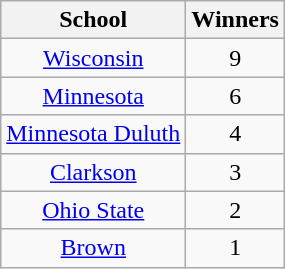<table class="wikitable" style="text-align: center;">
<tr>
<th>School</th>
<th>Winners</th>
</tr>
<tr>
<td><a href='#'>Wisconsin</a></td>
<td>9</td>
</tr>
<tr>
<td><a href='#'>Minnesota</a></td>
<td>6</td>
</tr>
<tr>
<td><a href='#'>Minnesota Duluth</a></td>
<td>4</td>
</tr>
<tr>
<td><a href='#'>Clarkson</a></td>
<td>3</td>
</tr>
<tr>
<td><a href='#'>Ohio State</a></td>
<td>2</td>
</tr>
<tr>
<td><a href='#'>Brown</a></td>
<td>1</td>
</tr>
</table>
